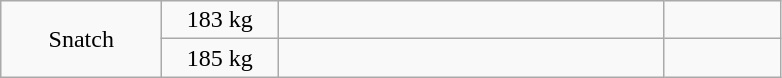<table class = "wikitable" style="text-align:center;">
<tr>
<td rowspan=2 width=100>Snatch</td>
<td width=70>183 kg</td>
<td width=250 align=left></td>
<td width=70></td>
</tr>
<tr>
<td>185 kg</td>
<td align=left></td>
<td></td>
</tr>
</table>
